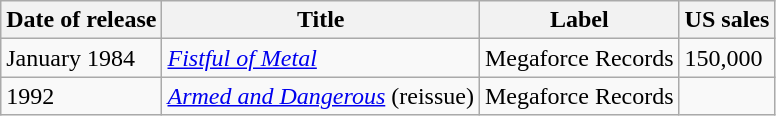<table class="wikitable">
<tr>
<th>Date of release</th>
<th>Title</th>
<th>Label</th>
<th>US sales</th>
</tr>
<tr>
<td>January 1984</td>
<td><em><a href='#'>Fistful of Metal</a></em></td>
<td>Megaforce Records</td>
<td>150,000</td>
</tr>
<tr>
<td>1992</td>
<td><em><a href='#'>Armed and Dangerous</a></em> (reissue)</td>
<td>Megaforce Records</td>
<td></td>
</tr>
</table>
